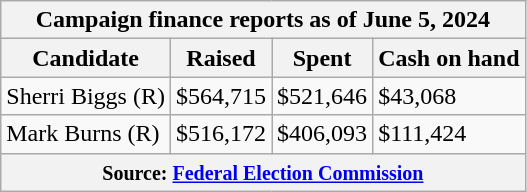<table class="wikitable sortable">
<tr>
<th colspan=4>Campaign finance reports as of June 5, 2024</th>
</tr>
<tr style="text-align:center;">
<th>Candidate</th>
<th>Raised</th>
<th>Spent</th>
<th>Cash on hand</th>
</tr>
<tr>
<td>Sherri Biggs (R)</td>
<td>$564,715</td>
<td>$521,646</td>
<td>$43,068</td>
</tr>
<tr>
<td>Mark Burns (R)</td>
<td>$516,172</td>
<td>$406,093</td>
<td>$111,424</td>
</tr>
<tr>
<th colspan="4"><small>Source: <a href='#'>Federal Election Commission</a></small></th>
</tr>
</table>
